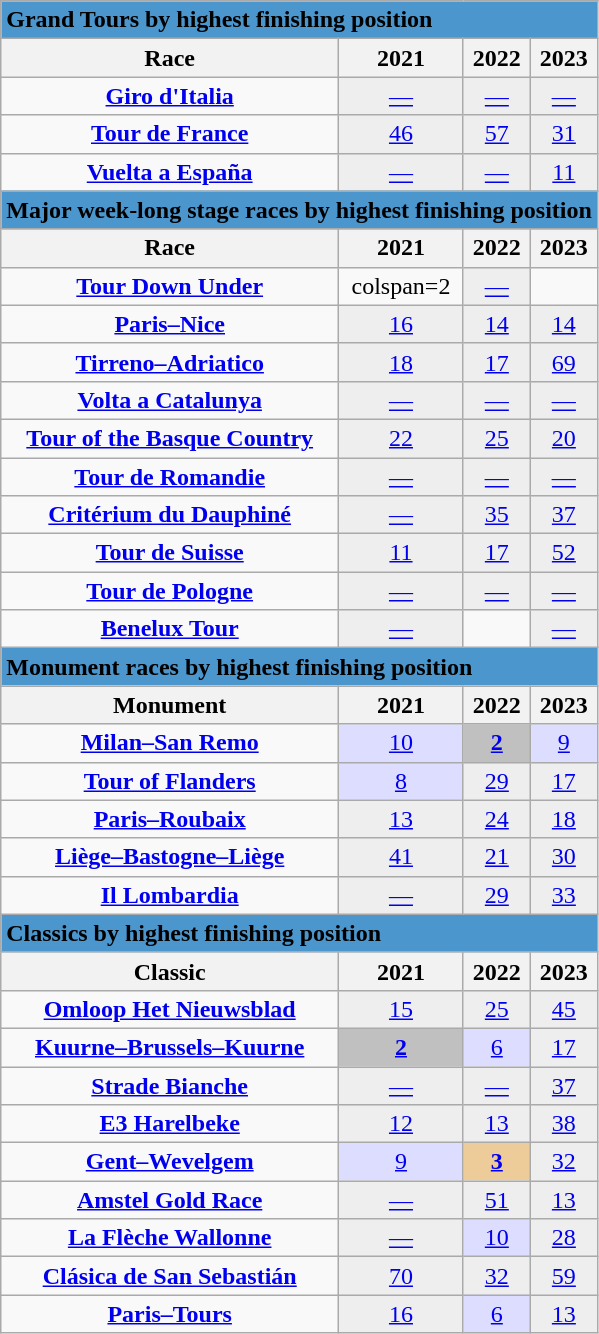<table class="wikitable">
<tr style="background:#eee;">
<td style="background:#4B96CD;" colspan=25><strong>Grand Tours by highest finishing position</strong></td>
</tr>
<tr>
<th>Race</th>
<th>2021</th>
<th>2022</th>
<th>2023</th>
</tr>
<tr align="center">
<td><strong><a href='#'>Giro d'Italia</a></strong></td>
<td style="background:#eee;"><a href='#'>—</a></td>
<td style="background:#eee;"><a href='#'>—</a></td>
<td style="background:#eee;"><a href='#'>—</a></td>
</tr>
<tr align="center">
<td><strong><a href='#'>Tour de France</a></strong></td>
<td style="background:#eee;"><a href='#'>46</a></td>
<td style="background:#eee;"><a href='#'>57</a></td>
<td style="background:#eee;"><a href='#'>31</a></td>
</tr>
<tr align="center">
<td><strong><a href='#'>Vuelta a España</a></strong></td>
<td style="background:#eee;"><a href='#'>—</a></td>
<td style="background:#eee;"><a href='#'>—</a></td>
<td style="background:#eee;"><a href='#'>11</a></td>
</tr>
<tr>
<td style="background:#4B96CD;" colspan=25><strong>Major week-long stage races by highest finishing position</strong></td>
</tr>
<tr>
<th>Race</th>
<th>2021</th>
<th>2022</th>
<th>2023</th>
</tr>
<tr align="center">
<td><strong><a href='#'>Tour Down Under</a></strong></td>
<td>colspan=2 </td>
<td style="background:#eee;"><a href='#'>—</a></td>
</tr>
<tr align="center">
<td><strong><a href='#'>Paris–Nice</a></strong></td>
<td style="background:#eee;"><a href='#'>16</a></td>
<td style="background:#eee;"><a href='#'>14</a></td>
<td style="background:#eee;"><a href='#'>14</a></td>
</tr>
<tr align="center">
<td><strong><a href='#'>Tirreno–Adriatico</a></strong></td>
<td style="background:#eee;"><a href='#'>18</a></td>
<td style="background:#eee;"><a href='#'>17</a></td>
<td style="background:#eee;"><a href='#'>69</a></td>
</tr>
<tr align="center">
<td><strong><a href='#'>Volta a Catalunya</a></strong></td>
<td style="background:#eee;"><a href='#'>—</a></td>
<td style="background:#eee;"><a href='#'>—</a></td>
<td style="background:#eee;"><a href='#'>—</a></td>
</tr>
<tr align="center">
<td><strong><a href='#'>Tour of the Basque Country</a></strong></td>
<td style="background:#eee;"><a href='#'>22</a></td>
<td style="background:#eee;"><a href='#'>25</a></td>
<td style="background:#eee;"><a href='#'>20</a></td>
</tr>
<tr align="center">
<td><strong><a href='#'>Tour de Romandie</a></strong></td>
<td style="background:#eee;"><a href='#'>—</a></td>
<td style="background:#eee;"><a href='#'>—</a></td>
<td style="background:#eee;"><a href='#'>—</a></td>
</tr>
<tr align="center">
<td><strong><a href='#'>Critérium du Dauphiné</a></strong></td>
<td style="background:#eee;"><a href='#'>—</a></td>
<td style="background:#eee;"><a href='#'>35</a></td>
<td style="background:#eee;"><a href='#'>37</a></td>
</tr>
<tr align="center">
<td><strong><a href='#'>Tour de Suisse</a></strong></td>
<td style="background:#eee;"><a href='#'>11</a></td>
<td style="background:#eee;"><a href='#'>17</a></td>
<td style="background:#eee;"><a href='#'>52</a></td>
</tr>
<tr align="center">
<td><strong><a href='#'>Tour de Pologne</a></strong></td>
<td style="background:#eee;"><a href='#'>—</a></td>
<td style="background:#eee;"><a href='#'>—</a></td>
<td style="background:#eee;"><a href='#'>—</a></td>
</tr>
<tr align="center">
<td><strong><a href='#'>Benelux Tour</a></strong></td>
<td style="background:#eee;"><a href='#'>—</a></td>
<td></td>
<td style="background:#eee;"><a href='#'>—</a></td>
</tr>
<tr>
<td style="background:#4B96CD;" colspan=25><strong>Monument races by highest finishing position</strong></td>
</tr>
<tr>
<th>Monument</th>
<th>2021</th>
<th>2022</th>
<th>2023</th>
</tr>
<tr align="center">
<td><strong><a href='#'>Milan–San Remo</a></strong></td>
<td style="background:#ddf;"><a href='#'>10</a></td>
<td style="background:silver;"><a href='#'><strong>2</strong></a></td>
<td style="background:#ddf;"><a href='#'>9</a></td>
</tr>
<tr align="center">
<td><strong><a href='#'>Tour of Flanders</a></strong></td>
<td style="background:#ddf;"><a href='#'>8</a></td>
<td style="background:#eee;"><a href='#'>29</a></td>
<td style="background:#eee;"><a href='#'>17</a></td>
</tr>
<tr align="center">
<td><strong><a href='#'>Paris–Roubaix</a></strong></td>
<td style="background:#eee;"><a href='#'>13</a></td>
<td style="background:#eee;"><a href='#'>24</a></td>
<td style="background:#eee;"><a href='#'>18</a></td>
</tr>
<tr align="center">
<td><strong><a href='#'>Liège–Bastogne–Liège</a></strong></td>
<td style="background:#eee;"><a href='#'>41</a></td>
<td style="background:#eee;"><a href='#'>21</a></td>
<td style="background:#eee;"><a href='#'>30</a></td>
</tr>
<tr align="center">
<td><strong><a href='#'>Il Lombardia</a></strong></td>
<td style="background:#eee;"><a href='#'>—</a></td>
<td style="background:#eee;"><a href='#'>29</a></td>
<td style="background:#eee;"><a href='#'>33</a></td>
</tr>
<tr>
<td style="background:#4B96CD;" colspan=25><strong>Classics by highest finishing position</strong></td>
</tr>
<tr>
<th>Classic</th>
<th>2021</th>
<th>2022</th>
<th>2023</th>
</tr>
<tr align="center">
<td><strong><a href='#'>Omloop Het Nieuwsblad</a></strong></td>
<td style="background:#eee;"><a href='#'>15</a></td>
<td style="background:#eee;"><a href='#'>25</a></td>
<td style="background:#eee;"><a href='#'>45</a></td>
</tr>
<tr align="center">
<td><strong><a href='#'>Kuurne–Brussels–Kuurne</a></strong></td>
<td style="background:silver;"><a href='#'><strong>2</strong></a></td>
<td style="background:#ddf;"><a href='#'>6</a></td>
<td style="background:#eee;"><a href='#'>17</a></td>
</tr>
<tr align="center">
<td><strong><a href='#'>Strade Bianche</a></strong></td>
<td style="background:#eee;"><a href='#'>—</a></td>
<td style="background:#eee;"><a href='#'>—</a></td>
<td style="background:#eee;"><a href='#'>37</a></td>
</tr>
<tr align="center">
<td><strong><a href='#'>E3 Harelbeke</a></strong></td>
<td style="background:#eee;"><a href='#'>12</a></td>
<td style="background:#eee;"><a href='#'>13</a></td>
<td style="background:#eee;"><a href='#'>38</a></td>
</tr>
<tr align="center">
<td><strong><a href='#'>Gent–Wevelgem</a></strong></td>
<td style="background:#ddf;"><a href='#'>9</a></td>
<td style="background:#ec9;"><a href='#'><strong>3</strong></a></td>
<td style="background:#eee;"><a href='#'>32</a></td>
</tr>
<tr align="center">
<td><strong><a href='#'>Amstel Gold Race</a></strong></td>
<td style="background:#eee;"><a href='#'>—</a></td>
<td style="background:#eee;"><a href='#'>51</a></td>
<td style="background:#eee;"><a href='#'>13</a></td>
</tr>
<tr align="center">
<td><strong><a href='#'>La Flèche Wallonne</a></strong></td>
<td style="background:#eee;"><a href='#'>—</a></td>
<td style="background:#ddf;"><a href='#'>10</a></td>
<td style="background:#eee;"><a href='#'>28</a></td>
</tr>
<tr align="center">
<td><strong><a href='#'>Clásica de San Sebastián</a></strong></td>
<td style="background:#eee;"><a href='#'>70</a></td>
<td style="background:#eee;"><a href='#'>32</a></td>
<td style="background:#eee;"><a href='#'>59</a></td>
</tr>
<tr align="center">
<td><strong><a href='#'>Paris–Tours</a></strong></td>
<td style="background:#eee;"><a href='#'>16</a></td>
<td style="background:#ddf;"><a href='#'>6</a></td>
<td style="background:#eee;"><a href='#'>13</a></td>
</tr>
</table>
